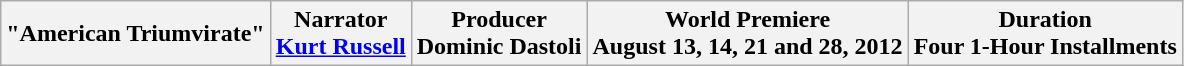<table class="wikitable">
<tr>
<th>"American Triumvirate"</th>
<th>Narrator<br><a href='#'>Kurt Russell</a></th>
<th>Producer<br>Dominic Dastoli</th>
<th>World Premiere<br>August 13, 14, 21 and 28, 2012</th>
<th>Duration<br>Four 1-Hour Installments</th>
</tr>
</table>
